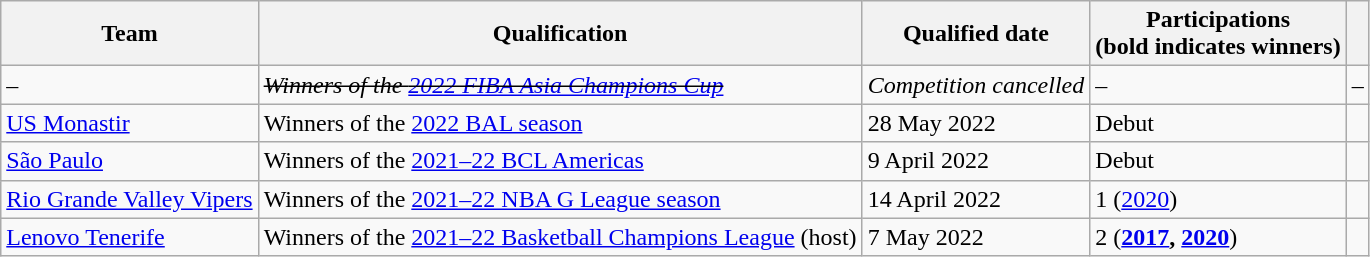<table class="wikitable">
<tr>
<th>Team</th>
<th>Qualification</th>
<th>Qualified date</th>
<th>Participations <br>(bold indicates winners)</th>
<th></th>
</tr>
<tr>
<td><em>–</em></td>
<td><s><em>Winners of the <a href='#'>2022 FIBA Asia Champions Cup</a></em></s></td>
<td><em>Competition cancelled</em></td>
<td><em>–</em></td>
<td><em>–</em></td>
</tr>
<tr>
<td> <a href='#'>US Monastir</a></td>
<td>Winners of the <a href='#'>2022 BAL season</a></td>
<td>28 May 2022</td>
<td>Debut</td>
<td align="center"></td>
</tr>
<tr>
<td> <a href='#'> São Paulo</a></td>
<td>Winners of the <a href='#'>2021–22 BCL Americas</a></td>
<td>9 April 2022</td>
<td>Debut</td>
<td align="center"></td>
</tr>
<tr>
<td> <a href='#'>Rio Grande Valley Vipers</a></td>
<td>Winners of the <a href='#'>2021–22 NBA G League season</a></td>
<td>14 April 2022</td>
<td>1 (<a href='#'>2020</a>)</td>
<td align="center"></td>
</tr>
<tr>
<td> <a href='#'>Lenovo Tenerife</a></td>
<td>Winners of the <a href='#'>2021–22 Basketball Champions League</a> (host)</td>
<td>7 May 2022</td>
<td>2 (<strong><a href='#'>2017</a>, <a href='#'>2020</a></strong>)</td>
<td align="center"></td>
</tr>
</table>
